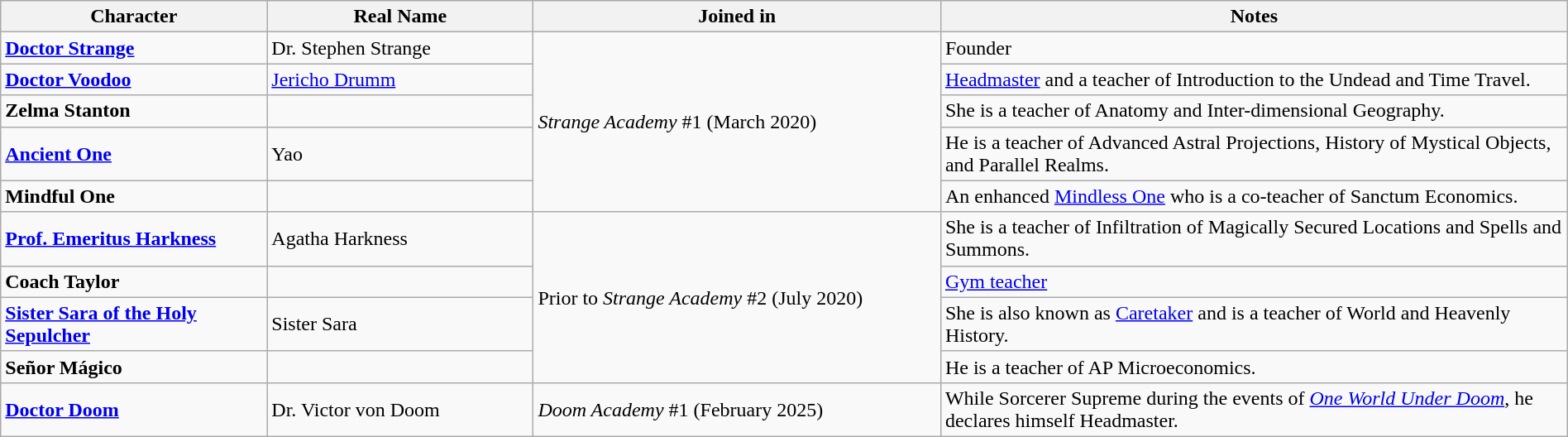<table class="wikitable" style="width:100%; text-align:left; margin:1em auto 1em auto;">
<tr>
<th width=17%>Character</th>
<th width=17%>Real Name</th>
<th width=26%>Joined in</th>
<th width=40%>Notes</th>
</tr>
<tr>
<td><strong><a href='#'>Doctor Strange</a></strong></td>
<td>Dr. Stephen Strange</td>
<td rowspan="5"><em>Strange Academy</em> #1 (March 2020)</td>
<td>Founder</td>
</tr>
<tr>
<td><strong><a href='#'>Doctor Voodoo</a></strong></td>
<td><a href='#'>Jericho Drumm</a></td>
<td><a href='#'>Headmaster</a> and a teacher of Introduction to the Undead and Time Travel.</td>
</tr>
<tr>
<td><strong>Zelma Stanton</strong></td>
<td></td>
<td>She is a teacher of Anatomy and Inter-dimensional Geography.</td>
</tr>
<tr>
<td><strong><a href='#'>Ancient One</a></strong></td>
<td>Yao</td>
<td>He is a teacher of Advanced Astral Projections, History of Mystical Objects, and Parallel Realms.</td>
</tr>
<tr>
<td><strong>Mindful One</strong></td>
<td></td>
<td>An enhanced <a href='#'>Mindless One</a> who is a co-teacher of Sanctum Economics.</td>
</tr>
<tr>
<td><strong><a href='#'>Prof. Emeritus Harkness</a></strong></td>
<td>Agatha Harkness</td>
<td rowspan="4">Prior to <em>Strange Academy</em> #2 (July 2020)</td>
<td>She is a teacher of Infiltration of Magically Secured Locations and Spells and Summons.</td>
</tr>
<tr>
<td><strong>Coach Taylor</strong></td>
<td></td>
<td><a href='#'>Gym teacher</a></td>
</tr>
<tr>
<td><strong><a href='#'>Sister Sara of the Holy Sepulcher</a></strong></td>
<td>Sister Sara</td>
<td>She is also known as <a href='#'>Caretaker</a> and is a teacher of World and Heavenly History.</td>
</tr>
<tr>
<td><strong>Señor Mágico</strong></td>
<td></td>
<td>He is a teacher of AP Microeconomics.</td>
</tr>
<tr>
<td><strong><a href='#'>Doctor Doom</a></strong></td>
<td>Dr. Victor von Doom</td>
<td><em>Doom Academy</em> #1 (February 2025)</td>
<td>While Sorcerer Supreme during the events of <em><a href='#'>One World Under Doom</a></em>, he declares himself Headmaster.</td>
</tr>
</table>
